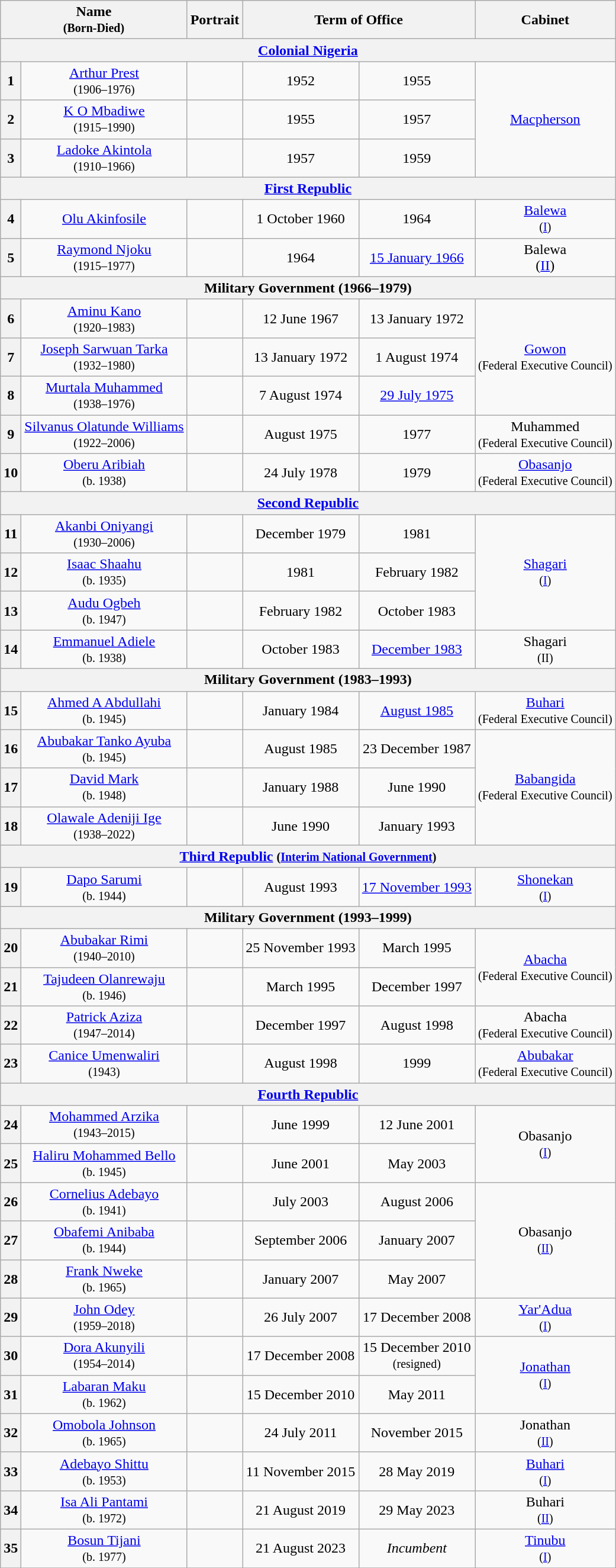<table class="wikitable" style="text-align:center;">
<tr>
<th colspan="2">Name<br><small>(Born-Died)</small></th>
<th>Portrait</th>
<th colspan="2">Term of Office</th>
<th>Cabinet</th>
</tr>
<tr>
<th colspan="6"><a href='#'>Colonial Nigeria</a></th>
</tr>
<tr>
<th>1</th>
<td><a href='#'>Arthur Prest</a><br><small>(1906–1976)</small></td>
<td></td>
<td>1952</td>
<td>1955</td>
<td rowspan="3"><a href='#'>Macpherson</a></td>
</tr>
<tr>
<th>2</th>
<td><a href='#'>K O Mbadiwe</a><br><small>(1915–1990)</small></td>
<td></td>
<td>1955</td>
<td>1957</td>
</tr>
<tr>
<th>3</th>
<td><a href='#'>Ladoke Akintola</a><br><small>(1910–1966)</small></td>
<td></td>
<td>1957</td>
<td>1959</td>
</tr>
<tr>
<th colspan="6"><a href='#'>First Republic</a></th>
</tr>
<tr>
<th>4</th>
<td><a href='#'>Olu Akinfosile</a></td>
<td></td>
<td>1 October 1960</td>
<td>1964</td>
<td><a href='#'>Balewa</a><br><small>(<a href='#'>I</a>)</small></td>
</tr>
<tr>
<th>5</th>
<td><a href='#'>Raymond Njoku</a><br><small>(1915–1977)</small></td>
<td></td>
<td>1964</td>
<td><a href='#'>15 January 1966</a></td>
<td>Balewa<br>(<a href='#'>II</a>)</td>
</tr>
<tr>
<th colspan="6">Military Government (1966–1979)</th>
</tr>
<tr>
<th>6</th>
<td><a href='#'>Aminu Kano</a><br><small>(1920–1983)</small></td>
<td></td>
<td>12 June 1967</td>
<td>13 January 1972</td>
<td rowspan="3"><a href='#'>Gowon</a><br><small>(Federal Executive Council)</small></td>
</tr>
<tr>
<th>7</th>
<td><a href='#'>Joseph Sarwuan Tarka</a><br><small>(1932–1980)</small></td>
<td></td>
<td>13 January 1972</td>
<td>1 August 1974</td>
</tr>
<tr>
<th>8</th>
<td><a href='#'>Murtala Muhammed</a><br><small>(1938–1976)</small></td>
<td></td>
<td>7 August 1974</td>
<td><a href='#'>29 July 1975</a></td>
</tr>
<tr>
<th>9</th>
<td><a href='#'>Silvanus Olatunde Williams</a><br><small>(1922–2006)</small></td>
<td></td>
<td>August 1975</td>
<td>1977</td>
<td>Muhammed<br><small>(Federal Executive Council)</small></td>
</tr>
<tr>
<th>10</th>
<td><a href='#'>Oberu Aribiah</a><br><small>(b. 1938)</small></td>
<td></td>
<td>24 July 1978</td>
<td>1979</td>
<td><a href='#'>Obasanjo</a><br><small>(Federal Executive Council)</small></td>
</tr>
<tr>
<th colspan="6"><a href='#'>Second Republic</a></th>
</tr>
<tr>
<th>11</th>
<td><a href='#'>Akanbi Oniyangi</a><br><small>(1930–2006)</small></td>
<td></td>
<td>December 1979</td>
<td>1981</td>
<td rowspan="3"><a href='#'>Shagari</a><br><small>(<a href='#'>I</a>)</small></td>
</tr>
<tr>
<th>12</th>
<td><a href='#'>Isaac Shaahu</a><br><small>(b. 1935)</small></td>
<td></td>
<td>1981</td>
<td>February 1982</td>
</tr>
<tr>
<th>13</th>
<td><a href='#'>Audu Ogbeh</a><br><small>(b. 1947)</small></td>
<td></td>
<td>February 1982</td>
<td>October 1983</td>
</tr>
<tr>
<th>14</th>
<td><a href='#'>Emmanuel Adiele</a><br><small>(b. 1938)</small></td>
<td></td>
<td>October 1983</td>
<td><a href='#'>December 1983</a></td>
<td>Shagari<br><small>(II)</small></td>
</tr>
<tr>
<th colspan="6">Military Government (1983–1993)</th>
</tr>
<tr>
<th>15</th>
<td><a href='#'>Ahmed A Abdullahi</a><br><small>(b. 1945)</small></td>
<td></td>
<td>January 1984</td>
<td><a href='#'>August 1985</a></td>
<td><a href='#'>Buhari</a><br><small>(Federal Executive Council)</small></td>
</tr>
<tr>
<th>16</th>
<td><a href='#'>Abubakar Tanko Ayuba</a><br><small>(b. 1945)</small></td>
<td></td>
<td>August 1985</td>
<td>23 December 1987</td>
<td rowspan="3"><a href='#'>Babangida</a><br><small>(Federal Executive Council)</small></td>
</tr>
<tr>
<th>17</th>
<td><a href='#'>David Mark</a><br><small>(b. 1948)</small></td>
<td></td>
<td>January 1988</td>
<td>June 1990</td>
</tr>
<tr>
<th>18</th>
<td><a href='#'>Olawale Adeniji Ige</a><br><small>(1938–2022)</small></td>
<td></td>
<td>June 1990</td>
<td>January 1993</td>
</tr>
<tr>
<th colspan="6"><a href='#'>Third Republic</a> <small>(<a href='#'>Interim National Government</a>)</small></th>
</tr>
<tr>
<th>19</th>
<td><a href='#'>Dapo Sarumi</a><br><small>(b. 1944)</small></td>
<td></td>
<td>August 1993</td>
<td><a href='#'>17 November 1993</a></td>
<td><a href='#'>Shonekan</a><br><small>(<a href='#'>I</a>)</small></td>
</tr>
<tr>
<th colspan="6">Military Government (1993–1999)</th>
</tr>
<tr>
<th>20</th>
<td><a href='#'>Abubakar Rimi</a><br><small>(1940–2010)</small></td>
<td></td>
<td>25 November 1993</td>
<td>March 1995</td>
<td rowspan="2"><a href='#'>Abacha</a><br><small>(Federal Executive Council)</small></td>
</tr>
<tr>
<th>21</th>
<td><a href='#'>Tajudeen Olanrewaju</a><br><small>(b. 1946)</small></td>
<td></td>
<td>March 1995</td>
<td>December 1997</td>
</tr>
<tr>
<th>22</th>
<td><a href='#'>Patrick Aziza</a><br><small>(1947–2014)</small></td>
<td></td>
<td>December 1997</td>
<td>August 1998</td>
<td>Abacha<br><small>(Federal Executive Council)</small></td>
</tr>
<tr>
<th>23</th>
<td><a href='#'>Canice Umenwaliri</a><br><small>(1943)</small></td>
<td></td>
<td>August 1998</td>
<td>1999</td>
<td><a href='#'>Abubakar</a><br><small>(Federal Executive Council)</small></td>
</tr>
<tr>
<th colspan="6"><a href='#'>Fourth Republic</a></th>
</tr>
<tr>
<th>24</th>
<td><a href='#'>Mohammed Arzika</a><br><small>(1943–2015)</small></td>
<td></td>
<td>June 1999</td>
<td>12 June 2001</td>
<td rowspan="2">Obasanjo<br><small>(<a href='#'>I</a>)</small></td>
</tr>
<tr>
<th>25</th>
<td><a href='#'>Haliru Mohammed Bello</a><br><small>(b. 1945)</small></td>
<td></td>
<td>June 2001</td>
<td>May 2003</td>
</tr>
<tr>
<th>26</th>
<td><a href='#'>Cornelius Adebayo</a><br><small>(b. 1941)</small></td>
<td></td>
<td>July 2003</td>
<td>August 2006</td>
<td rowspan="3">Obasanjo<br><small>(<a href='#'>II</a>)</small></td>
</tr>
<tr>
<th>27</th>
<td><a href='#'>Obafemi Anibaba</a><br><small>(b. 1944)</small></td>
<td></td>
<td>September 2006</td>
<td>January 2007</td>
</tr>
<tr>
<th>28</th>
<td><a href='#'>Frank Nweke</a><br><small>(b. 1965)</small></td>
<td></td>
<td>January 2007</td>
<td>May 2007</td>
</tr>
<tr>
<th>29</th>
<td><a href='#'>John Odey</a><br><small>(1959–2018)</small></td>
<td></td>
<td>26 July 2007</td>
<td>17 December 2008</td>
<td><a href='#'>Yar'Adua</a><br><small>(<a href='#'>I</a>)</small></td>
</tr>
<tr>
<th>30</th>
<td><a href='#'>Dora Akunyili</a><br><small>(1954–2014)</small></td>
<td></td>
<td>17 December 2008</td>
<td>15 December 2010<br><small>(resigned)</small></td>
<td rowspan="2"><a href='#'>Jonathan</a><br><small>(<a href='#'>I</a>)</small></td>
</tr>
<tr>
<th>31</th>
<td><a href='#'>Labaran Maku</a><br><small>(b. 1962)</small></td>
<td></td>
<td>15 December 2010</td>
<td>May 2011</td>
</tr>
<tr>
<th>32</th>
<td><a href='#'>Omobola Johnson</a><br><small>(b. 1965)</small></td>
<td></td>
<td>24 July 2011</td>
<td>November 2015</td>
<td>Jonathan<br><small>(<a href='#'>II</a>)</small></td>
</tr>
<tr>
<th>33</th>
<td><a href='#'>Adebayo Shittu</a><br><small>(b. 1953)</small></td>
<td></td>
<td>11 November 2015</td>
<td>28 May 2019</td>
<td><a href='#'>Buhari</a><br><small>(<a href='#'>I</a>)</small></td>
</tr>
<tr>
<th>34</th>
<td><a href='#'>Isa Ali Pantami</a><br><small>(b. 1972)</small></td>
<td></td>
<td>21 August 2019</td>
<td>29 May 2023</td>
<td>Buhari<br><small>(<a href='#'>II</a>)</small></td>
</tr>
<tr>
<th>35</th>
<td><a href='#'>Bosun Tijani</a><br><small>(b. 1977)</small></td>
<td></td>
<td>21 August 2023</td>
<td><em>Incumbent</em></td>
<td><a href='#'>Tinubu</a><br><small>(<a href='#'>I</a>)</small></td>
</tr>
<tr>
</tr>
</table>
